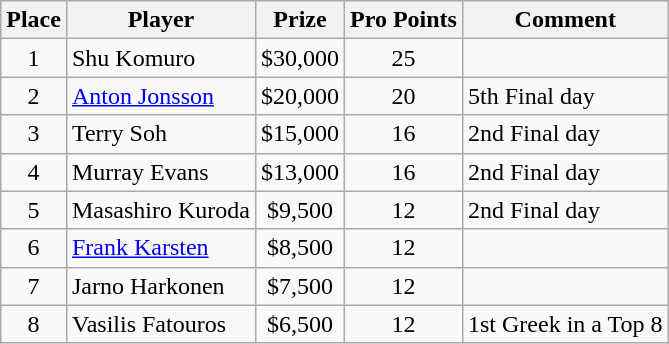<table class="wikitable">
<tr>
<th>Place</th>
<th>Player</th>
<th>Prize</th>
<th>Pro Points</th>
<th>Comment</th>
</tr>
<tr>
<td align=center>1</td>
<td> Shu Komuro</td>
<td align=center>$30,000</td>
<td align=center>25</td>
<td></td>
</tr>
<tr>
<td align=center>2</td>
<td> <a href='#'>Anton Jonsson</a></td>
<td align=center>$20,000</td>
<td align=center>20</td>
<td>5th Final day</td>
</tr>
<tr>
<td align=center>3</td>
<td> Terry Soh</td>
<td align=center>$15,000</td>
<td align=center>16</td>
<td>2nd Final day</td>
</tr>
<tr>
<td align=center>4</td>
<td> Murray Evans</td>
<td align=center>$13,000</td>
<td align=center>16</td>
<td>2nd Final day</td>
</tr>
<tr>
<td align=center>5</td>
<td> Masashiro Kuroda</td>
<td align=center>$9,500</td>
<td align=center>12</td>
<td>2nd Final day</td>
</tr>
<tr>
<td align=center>6</td>
<td> <a href='#'>Frank Karsten</a></td>
<td align=center>$8,500</td>
<td align=center>12</td>
<td></td>
</tr>
<tr>
<td align=center>7</td>
<td> Jarno Harkonen</td>
<td align=center>$7,500</td>
<td align=center>12</td>
<td></td>
</tr>
<tr>
<td align=center>8</td>
<td> Vasilis Fatouros</td>
<td align=center>$6,500</td>
<td align=center>12</td>
<td>1st Greek in a Top 8</td>
</tr>
</table>
